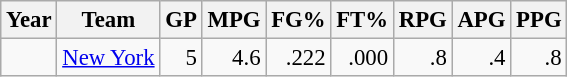<table class="wikitable sortable" style="font-size:95%; text-align:right;">
<tr>
<th>Year</th>
<th>Team</th>
<th>GP</th>
<th>MPG</th>
<th>FG%</th>
<th>FT%</th>
<th>RPG</th>
<th>APG</th>
<th>PPG</th>
</tr>
<tr>
<td style="text-align:left;"></td>
<td style="text-align:left;"><a href='#'>New York</a></td>
<td>5</td>
<td>4.6</td>
<td>.222</td>
<td>.000</td>
<td>.8</td>
<td>.4</td>
<td>.8</td>
</tr>
</table>
